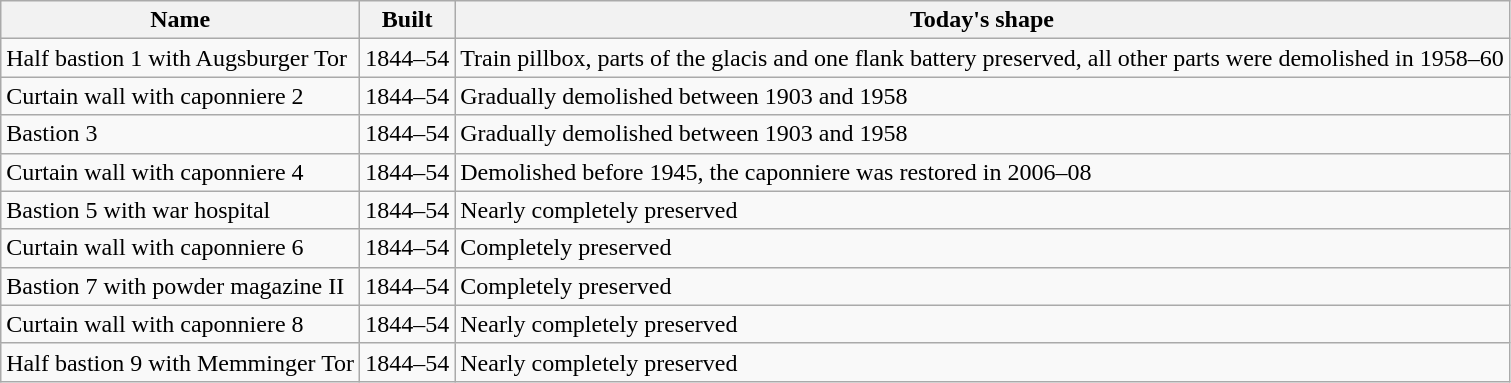<table class="wikitable">
<tr>
<th>Name</th>
<th>Built</th>
<th>Today's shape</th>
</tr>
<tr>
<td>Half bastion 1 with Augsburger Tor</td>
<td>1844–54</td>
<td>Train pillbox, parts of the glacis and one flank battery preserved, all other parts were demolished in 1958–60</td>
</tr>
<tr>
<td>Curtain wall with caponniere 2</td>
<td>1844–54</td>
<td>Gradually demolished between 1903 and 1958</td>
</tr>
<tr>
<td>Bastion 3</td>
<td>1844–54</td>
<td>Gradually demolished between 1903 and 1958</td>
</tr>
<tr>
<td>Curtain wall with caponniere 4</td>
<td>1844–54</td>
<td>Demolished before 1945, the caponniere was restored in 2006–08</td>
</tr>
<tr>
<td>Bastion 5 with war hospital</td>
<td>1844–54</td>
<td>Nearly completely preserved</td>
</tr>
<tr>
<td>Curtain wall with caponniere 6</td>
<td>1844–54</td>
<td>Completely preserved</td>
</tr>
<tr>
<td>Bastion 7 with powder magazine II</td>
<td>1844–54</td>
<td>Completely preserved</td>
</tr>
<tr>
<td>Curtain wall with caponniere 8</td>
<td>1844–54</td>
<td>Nearly completely preserved</td>
</tr>
<tr>
<td>Half bastion 9 with Memminger Tor</td>
<td>1844–54</td>
<td>Nearly completely preserved</td>
</tr>
</table>
